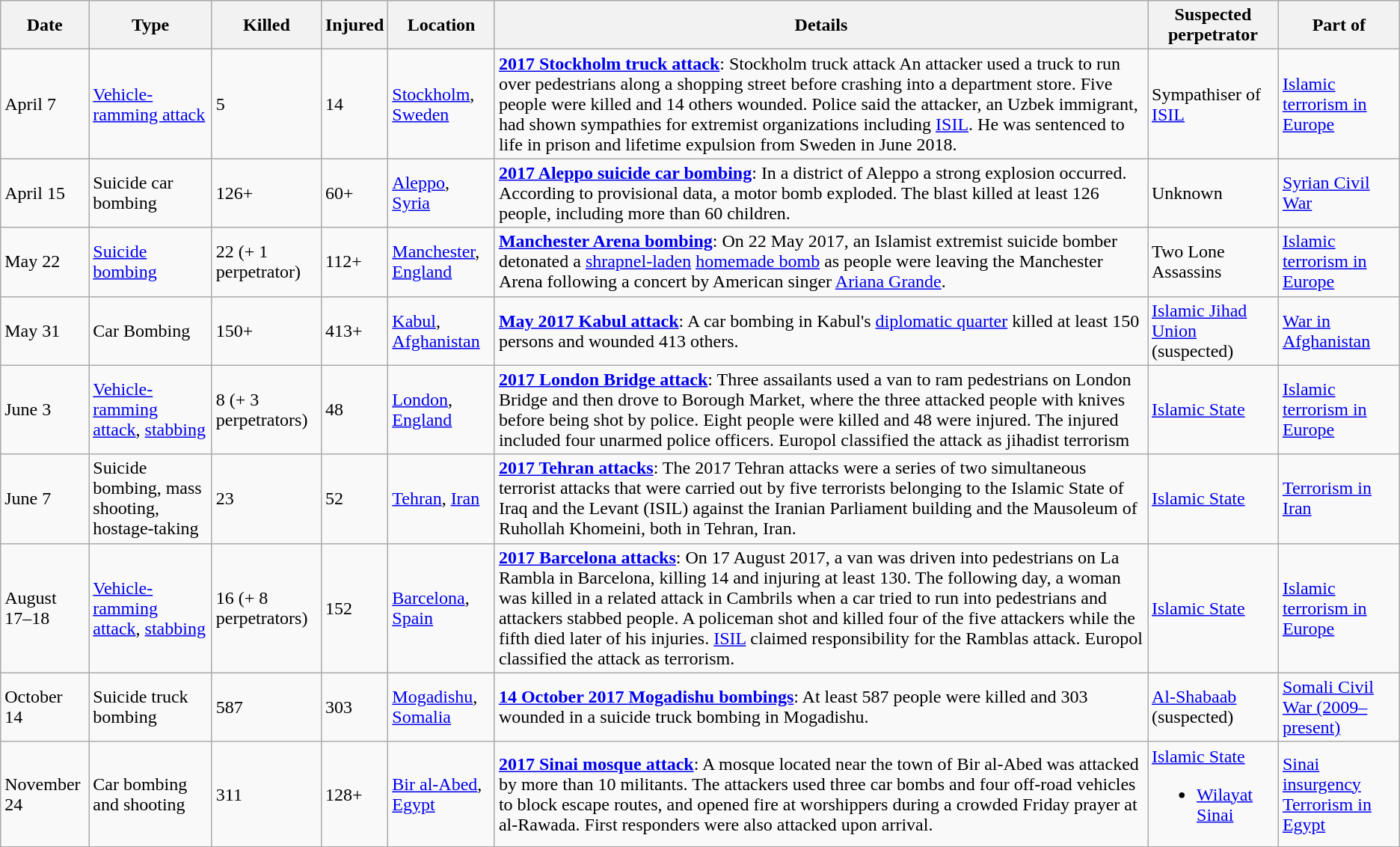<table class="wikitable sortable">
<tr>
<th>Date</th>
<th>Type</th>
<th data-sort-type="number">Killed</th>
<th data-sort-type="number">Injured</th>
<th>Location</th>
<th class="unsortable">Details</th>
<th>Suspected perpetrator</th>
<th>Part of <br></th>
</tr>
<tr>
<td>April 7</td>
<td><a href='#'>Vehicle-ramming attack</a></td>
<td>5</td>
<td>14</td>
<td><a href='#'>Stockholm</a>, <a href='#'>Sweden</a></td>
<td><strong><a href='#'>2017 Stockholm truck attack</a></strong>: Stockholm truck attack	An attacker used a truck to run over pedestrians along a shopping street before crashing into a department store. Five people were killed and 14 others wounded. Police said the attacker, an Uzbek immigrant, had shown sympathies for extremist organizations including <a href='#'>ISIL</a>. He was sentenced to life in prison and lifetime expulsion from Sweden in June 2018.</td>
<td>Sympathiser of <a href='#'>ISIL</a></td>
<td><a href='#'>Islamic terrorism in Europe</a></td>
</tr>
<tr>
<td>April 15</td>
<td>Suicide car bombing</td>
<td>126+</td>
<td>60+</td>
<td><a href='#'>Aleppo</a>, <a href='#'>Syria</a></td>
<td><strong><a href='#'>2017 Aleppo suicide car bombing</a></strong>: In a district of Aleppo a strong explosion occurred. According to provisional data, a motor bomb exploded. The blast killed at least 126 people, including more than 60 children.</td>
<td>Unknown</td>
<td><a href='#'>Syrian Civil War</a></td>
</tr>
<tr>
<td>May 22</td>
<td><a href='#'>Suicide bombing</a></td>
<td>22 (+ 1 perpetrator)</td>
<td>112+</td>
<td><a href='#'>Manchester</a>, <a href='#'>England</a></td>
<td><strong><a href='#'>Manchester Arena bombing</a></strong>: On 22 May 2017, an Islamist extremist suicide bomber detonated a <a href='#'>shrapnel-laden</a> <a href='#'>homemade bomb</a> as people were leaving the Manchester Arena following a concert by American singer <a href='#'>Ariana Grande</a>.</td>
<td>Two Lone Assassins</td>
<td><a href='#'>Islamic terrorism in Europe</a></td>
</tr>
<tr>
<td>May 31</td>
<td>Car Bombing</td>
<td>150+</td>
<td>413+</td>
<td><a href='#'>Kabul</a>, <a href='#'>Afghanistan</a></td>
<td><strong><a href='#'>May 2017 Kabul attack</a></strong>: A car bombing in Kabul's <a href='#'>diplomatic quarter</a> killed at least 150 persons and wounded 413 others.</td>
<td><a href='#'>Islamic Jihad Union</a> (suspected)</td>
<td><a href='#'>War in Afghanistan</a></td>
</tr>
<tr>
<td>June 3</td>
<td><a href='#'>Vehicle-ramming attack</a>, <a href='#'>stabbing</a></td>
<td>8 (+ 3 perpetrators)</td>
<td>48</td>
<td><a href='#'>London</a>, <a href='#'>England</a></td>
<td><strong><a href='#'>2017 London Bridge attack</a></strong>: Three assailants used a van to ram pedestrians on London Bridge and then drove to Borough Market, where the three attacked people with knives before being shot by police. Eight people were killed and 48 were injured. The injured included four unarmed police officers. Europol classified the attack as jihadist terrorism</td>
<td><a href='#'>Islamic State</a></td>
<td><a href='#'>Islamic terrorism in Europe</a></td>
</tr>
<tr>
<td>June 7</td>
<td>Suicide bombing, mass shooting, hostage-taking</td>
<td>23</td>
<td>52</td>
<td><a href='#'>Tehran</a>, <a href='#'>Iran</a></td>
<td><strong><a href='#'>2017 Tehran attacks</a></strong>: The 2017 Tehran attacks were a series of two simultaneous terrorist attacks that were carried out by five terrorists belonging to the Islamic State of Iraq and the Levant (ISIL) against the Iranian Parliament building and the Mausoleum of Ruhollah Khomeini, both in Tehran, Iran.</td>
<td><a href='#'>Islamic State</a></td>
<td><a href='#'>Terrorism in Iran</a></td>
</tr>
<tr>
<td>August 17–18</td>
<td><a href='#'>Vehicle-ramming attack</a>, <a href='#'>stabbing</a></td>
<td>16 (+ 8 perpetrators)</td>
<td>152</td>
<td><a href='#'>Barcelona</a>, <a href='#'>Spain</a></td>
<td><strong><a href='#'>2017 Barcelona attacks</a></strong>: On 17 August 2017, a van was driven into pedestrians on La Rambla in Barcelona, killing 14 and injuring at least 130. The following day, a woman was killed in a related attack in Cambrils when a car tried to run into pedestrians and attackers stabbed people. A policeman shot and killed four of the five attackers while the fifth died later of his injuries. <a href='#'>ISIL</a> claimed responsibility for the Ramblas attack. Europol classified the attack as terrorism.</td>
<td><a href='#'>Islamic State</a></td>
<td><a href='#'>Islamic terrorism in Europe</a></td>
</tr>
<tr>
<td>October 14</td>
<td>Suicide truck bombing</td>
<td>587</td>
<td>303</td>
<td><a href='#'>Mogadishu</a>, <a href='#'>Somalia</a></td>
<td><strong><a href='#'>14 October 2017 Mogadishu bombings</a></strong>: At least 587 people were killed and 303 wounded in a suicide truck bombing in Mogadishu.</td>
<td><a href='#'>Al-Shabaab</a> (suspected)</td>
<td><a href='#'>Somali Civil War (2009–present)</a></td>
</tr>
<tr>
<td>November 24</td>
<td>Car bombing and shooting</td>
<td>311</td>
<td>128+</td>
<td><a href='#'>Bir al-Abed</a>, <a href='#'>Egypt</a></td>
<td><strong><a href='#'>2017 Sinai mosque attack</a></strong>: A mosque located near the town of Bir al-Abed was attacked by more than 10 militants. The attackers used three car bombs and four off-road vehicles to block escape routes, and opened fire at worshippers during a crowded Friday prayer at al-Rawada. First responders were also attacked upon arrival.</td>
<td><a href='#'>Islamic State</a><br><ul><li><a href='#'>Wilayat Sinai</a></li></ul></td>
<td><a href='#'>Sinai insurgency</a><br><a href='#'>Terrorism in Egypt</a></td>
</tr>
<tr>
</tr>
</table>
